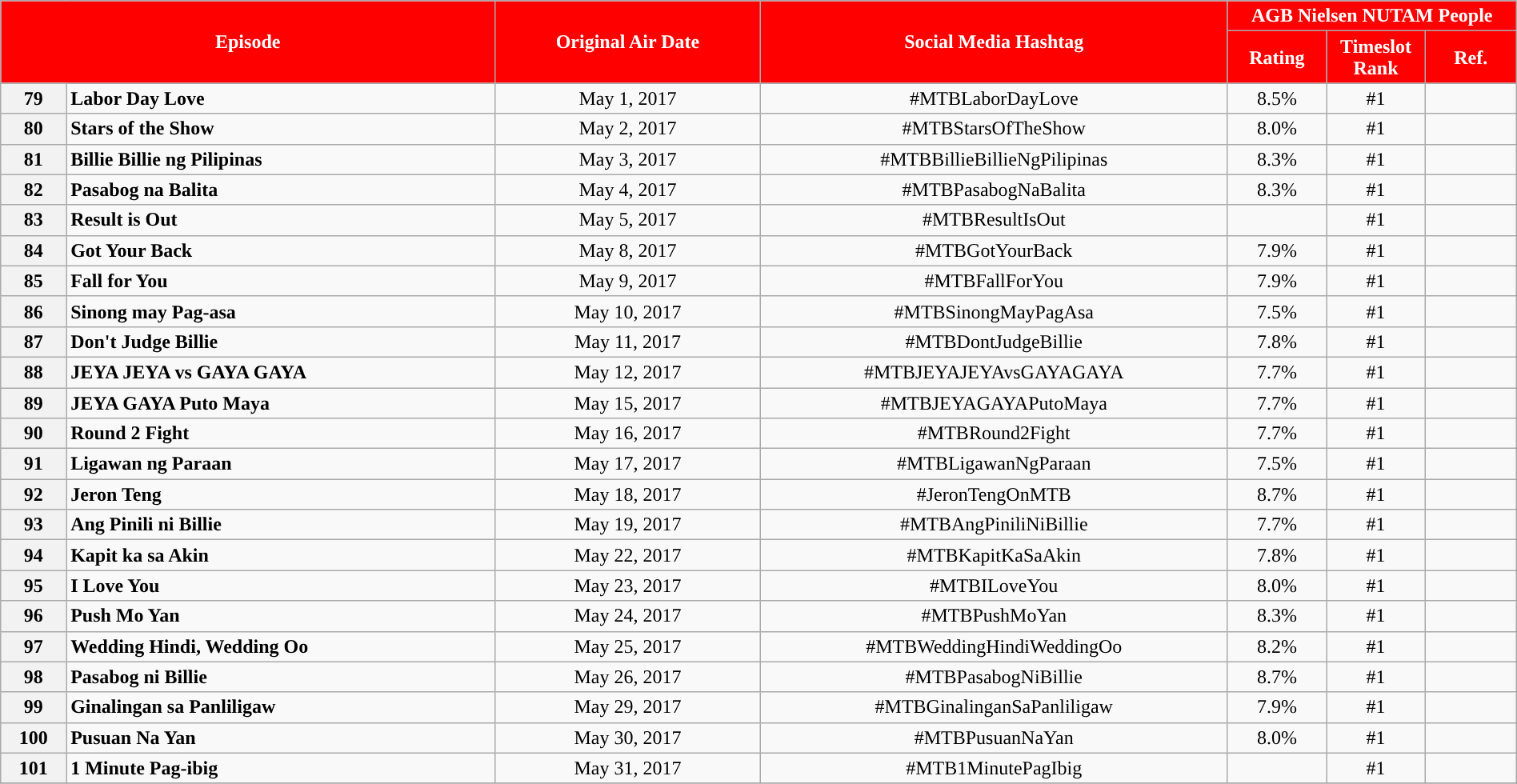<table class="wikitable" style="text-align:center; font-size:100%; line-height:18px;"  width="100%">
<tr>
<th colspan="2" rowspan="2" style="background-color:#FF0000; color:#ffffff;">Episode</th>
<th style="background:#FF0000; color:white" rowspan="2">Original Air Date</th>
<th style="background:#FF0000; color:white" rowspan="2">Social Media Hashtag</th>
<th style="background-color:#FF0000; color:#ffffff;" colspan="3">AGB Nielsen NUTAM People</th>
</tr>
<tr>
<th style="background-color:#FF0000; width:75px; color:#ffffff;">Rating</th>
<th style="background-color:#FF0000; width:75px; color:#ffffff;">Timeslot<br>Rank</th>
<th style="background-color:#FF0000; color:#ffffff;">Ref.</th>
</tr>
<tr>
<th>79</th>
<td style="text-align: left;"><strong>Labor Day Love</strong></td>
<td>May 1, 2017</td>
<td>#MTBLaborDayLove</td>
<td>8.5%</td>
<td>#1</td>
<td></td>
</tr>
<tr>
<th>80</th>
<td style="text-align: left;"><strong>Stars of the Show</strong></td>
<td>May 2, 2017</td>
<td>#MTBStarsOfTheShow</td>
<td>8.0%</td>
<td>#1</td>
<td></td>
</tr>
<tr>
<th>81</th>
<td style="text-align: left;"><strong>Billie Billie ng Pilipinas</strong></td>
<td>May 3, 2017</td>
<td>#MTBBillieBillieNgPilipinas</td>
<td>8.3%</td>
<td>#1</td>
<td></td>
</tr>
<tr>
<th>82</th>
<td style="text-align: left;"><strong>Pasabog na Balita</strong></td>
<td>May 4, 2017</td>
<td>#MTBPasabogNaBalita</td>
<td>8.3%</td>
<td>#1</td>
<td></td>
</tr>
<tr>
<th>83</th>
<td style="text-align: left;"><strong>Result is Out</strong></td>
<td>May 5, 2017</td>
<td>#MTBResultIsOut</td>
<td></td>
<td>#1</td>
<td></td>
</tr>
<tr>
<th>84</th>
<td style="text-align: left;"><strong>Got Your Back</strong></td>
<td>May 8, 2017</td>
<td>#MTBGotYourBack</td>
<td>7.9%</td>
<td>#1</td>
<td></td>
</tr>
<tr>
<th>85</th>
<td style="text-align: left;"><strong>Fall for You</strong></td>
<td>May 9, 2017</td>
<td>#MTBFallForYou</td>
<td>7.9%</td>
<td>#1</td>
<td></td>
</tr>
<tr>
<th>86</th>
<td style="text-align: left;"><strong>Sinong may Pag-asa</strong></td>
<td>May 10, 2017</td>
<td>#MTBSinongMayPagAsa</td>
<td>7.5%</td>
<td>#1</td>
<td></td>
</tr>
<tr>
<th>87</th>
<td style="text-align: left;"><strong>Don't Judge Billie</strong></td>
<td>May 11, 2017</td>
<td>#MTBDontJudgeBillie</td>
<td>7.8%</td>
<td>#1</td>
<td></td>
</tr>
<tr>
<th>88</th>
<td style="text-align: left;"><strong>JEYA JEYA vs GAYA GAYA</strong></td>
<td>May 12, 2017</td>
<td>#MTBJEYAJEYAvsGAYAGAYA</td>
<td>7.7%</td>
<td>#1</td>
<td></td>
</tr>
<tr>
<th>89</th>
<td style="text-align: left;"><strong>JEYA GAYA Puto Maya</strong></td>
<td>May 15, 2017</td>
<td>#MTBJEYAGAYAPutoMaya</td>
<td>7.7%</td>
<td>#1</td>
<td></td>
</tr>
<tr>
<th>90</th>
<td style="text-align: left;"><strong>Round 2 Fight</strong></td>
<td>May 16, 2017</td>
<td>#MTBRound2Fight</td>
<td>7.7%</td>
<td>#1</td>
<td></td>
</tr>
<tr>
<th>91</th>
<td style="text-align: left;"><strong>Ligawan ng Paraan</strong></td>
<td>May 17, 2017</td>
<td>#MTBLigawanNgParaan</td>
<td>7.5%</td>
<td>#1</td>
<td></td>
</tr>
<tr>
<th>92</th>
<td style="text-align: left;"><strong>Jeron Teng</strong></td>
<td>May 18, 2017</td>
<td>#JeronTengOnMTB</td>
<td>8.7%</td>
<td>#1</td>
<td></td>
</tr>
<tr>
<th>93</th>
<td style="text-align: left;"><strong>Ang Pinili ni Billie</strong></td>
<td>May 19, 2017</td>
<td>#MTBAngPiniliNiBillie</td>
<td>7.7%</td>
<td>#1</td>
<td></td>
</tr>
<tr>
<th>94</th>
<td style="text-align: left;"><strong>Kapit ka sa Akin</strong></td>
<td>May 22, 2017</td>
<td>#MTBKapitKaSaAkin</td>
<td>7.8%</td>
<td>#1</td>
<td></td>
</tr>
<tr>
<th>95</th>
<td style="text-align: left;"><strong>I Love You</strong></td>
<td>May 23, 2017</td>
<td>#MTBILoveYou</td>
<td>8.0%</td>
<td>#1</td>
<td></td>
</tr>
<tr>
<th>96</th>
<td style="text-align: left;"><strong>Push Mo Yan</strong></td>
<td>May 24, 2017</td>
<td>#MTBPushMoYan</td>
<td>8.3%</td>
<td>#1</td>
<td></td>
</tr>
<tr>
<th>97</th>
<td style="text-align: left;"><strong>Wedding Hindi, Wedding Oo</strong></td>
<td>May 25, 2017</td>
<td>#MTBWeddingHindiWeddingOo</td>
<td>8.2%</td>
<td>#1</td>
<td></td>
</tr>
<tr>
<th>98</th>
<td style="text-align: left;"><strong>Pasabog ni Billie</strong></td>
<td>May 26, 2017</td>
<td>#MTBPasabogNiBillie</td>
<td>8.7%</td>
<td>#1</td>
<td></td>
</tr>
<tr>
<th>99</th>
<td style="text-align: left;"><strong>Ginalingan sa Panliligaw</strong></td>
<td>May 29, 2017</td>
<td>#MTBGinalinganSaPanliligaw</td>
<td>7.9%</td>
<td>#1</td>
<td></td>
</tr>
<tr>
<th>100</th>
<td style="text-align: left;"><strong>Pusuan Na Yan</strong></td>
<td>May 30, 2017</td>
<td>#MTBPusuanNaYan</td>
<td>8.0%</td>
<td>#1</td>
<td></td>
</tr>
<tr>
<th>101</th>
<td style="text-align: left;"><strong>1 Minute Pag-ibig</strong></td>
<td>May 31, 2017</td>
<td>#MTB1MinutePagIbig</td>
<td></td>
<td>#1</td>
<td></td>
</tr>
<tr>
</tr>
</table>
